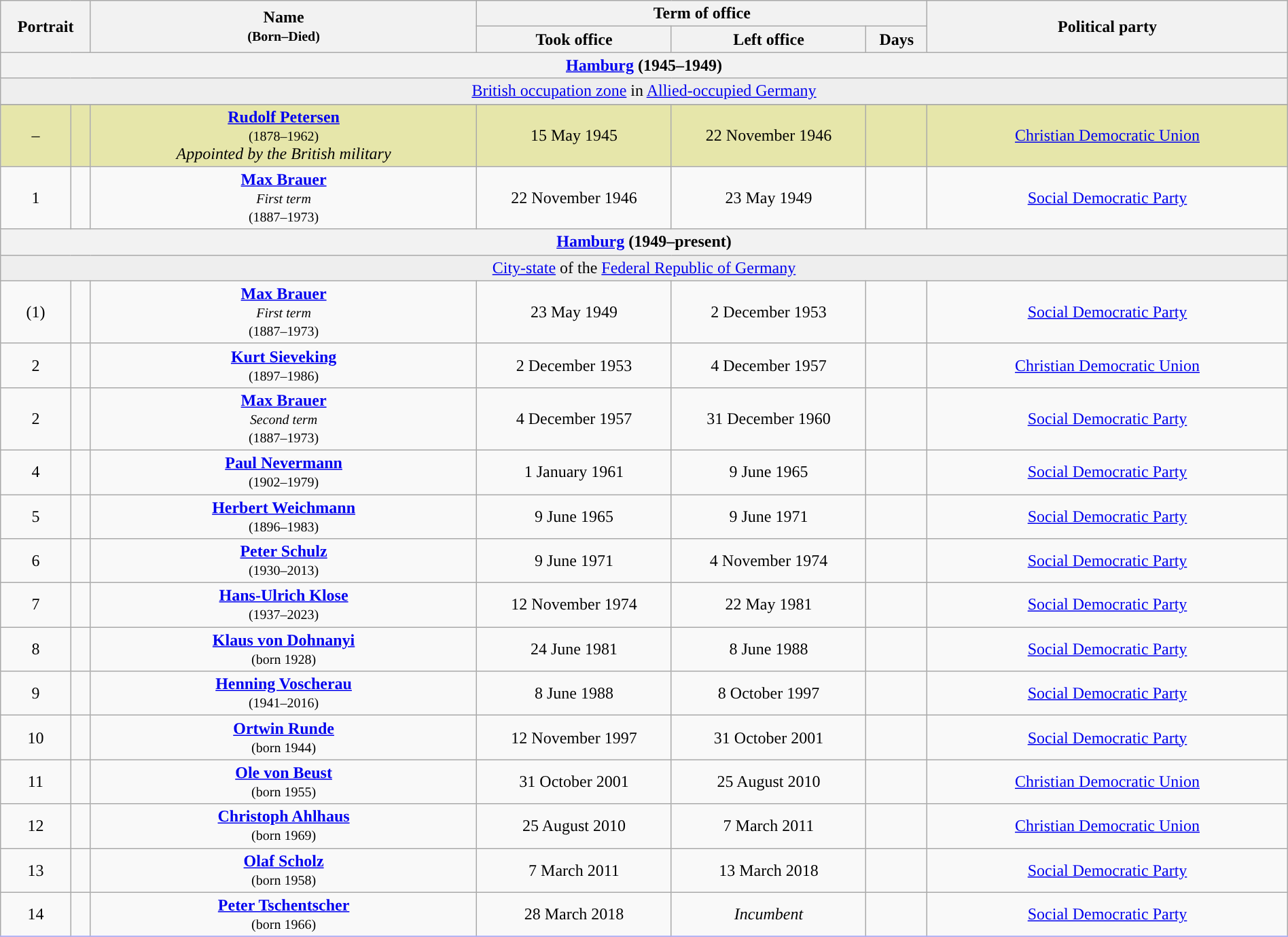<table class="wikitable" style="text-align:center; width:100%; border:1px #AAAAFF solid">
<tr>
<th width=80px rowspan=2 colspan=2>Portrait</th>
<th width=30% rowspan=2>Name<br><small>(Born–Died)</small></th>
<th width=35% colspan=3>Term of office</th>
<th width=28% rowspan=2>Political party</th>
</tr>
<tr>
<th>Took office</th>
<th>Left office</th>
<th>Days</th>
</tr>
<tr>
<th colspan="7"><a href='#'>Hamburg</a> (1945–1949)</th>
</tr>
<tr>
<td bgcolor=#EEEEEE colspan=8><a href='#'>British occupation zone</a> in <a href='#'>Allied-occupied Germany</a></td>
</tr>
<tr>
</tr>
<tr style="background-color: #E6E6AA">
<td style="background:">–</td>
<td></td>
<td><strong><a href='#'>Rudolf Petersen</a></strong><br><small>(1878–1962)</small><br><em>Appointed by the British military</em></td>
<td>15 May 1945</td>
<td>22 November 1946</td>
<td></td>
<td><a href='#'>Christian Democratic Union</a></td>
</tr>
<tr>
<td style="background:">1</td>
<td></td>
<td><strong><a href='#'>Max Brauer</a></strong><br><small><em>First term</em></small><br><small>(1887–1973)</small></td>
<td>22 November 1946</td>
<td>23 May 1949</td>
<td></td>
<td><a href='#'>Social Democratic Party</a></td>
</tr>
<tr>
<th colspan="7"><a href='#'>Hamburg</a> (1949–present)</th>
</tr>
<tr>
<td bgcolor=#EEEEEE colspan=8><a href='#'>City-state</a> of the <a href='#'>Federal Republic of Germany</a></td>
</tr>
<tr>
<td style="background:">(1)</td>
<td></td>
<td><strong><a href='#'>Max Brauer</a></strong><br><small><em>First term</em></small><br><small>(1887–1973)</small></td>
<td>23 May 1949</td>
<td>2 December 1953</td>
<td></td>
<td><a href='#'>Social Democratic Party</a></td>
</tr>
<tr>
<td style="background:">2</td>
<td></td>
<td><strong><a href='#'>Kurt Sieveking</a></strong><br><small>(1897–1986)</small></td>
<td>2 December 1953</td>
<td>4 December 1957</td>
<td></td>
<td><a href='#'>Christian Democratic Union</a></td>
</tr>
<tr>
<td style="background:">2<br></td>
<td></td>
<td><strong><a href='#'>Max Brauer</a></strong><br><small><em>Second term</em></small><br><small>(1887–1973)</small></td>
<td>4 December 1957</td>
<td>31 December 1960<br></td>
<td></td>
<td><a href='#'>Social Democratic Party</a></td>
</tr>
<tr>
<td style="background:">4</td>
<td></td>
<td><strong><a href='#'>Paul Nevermann</a></strong><br><small>(1902–1979)</small></td>
<td>1 January 1961</td>
<td>9 June 1965<br></td>
<td></td>
<td><a href='#'>Social Democratic Party</a></td>
</tr>
<tr>
<td style="background:">5</td>
<td></td>
<td><strong><a href='#'>Herbert Weichmann</a></strong><br><small>(1896–1983)</small></td>
<td>9 June 1965</td>
<td>9 June 1971<br></td>
<td></td>
<td><a href='#'>Social Democratic Party</a></td>
</tr>
<tr>
<td style="background:">6</td>
<td></td>
<td><strong><a href='#'>Peter Schulz</a></strong><br><small>(1930–2013)</small></td>
<td>9 June 1971</td>
<td>4 November 1974<br></td>
<td></td>
<td><a href='#'>Social Democratic Party</a></td>
</tr>
<tr>
<td style="background:">7</td>
<td></td>
<td><strong><a href='#'>Hans-Ulrich Klose</a></strong><br><small>(1937–2023)</small></td>
<td>12 November 1974</td>
<td>22 May 1981<br></td>
<td></td>
<td><a href='#'>Social Democratic Party</a></td>
</tr>
<tr>
<td style="background:">8</td>
<td></td>
<td><strong><a href='#'>Klaus von Dohnanyi</a></strong><br><small>(born 1928)</small></td>
<td>24 June 1981</td>
<td>8 June 1988</td>
<td></td>
<td><a href='#'>Social Democratic Party</a></td>
</tr>
<tr>
<td style="background:">9</td>
<td></td>
<td><strong><a href='#'>Henning Voscherau</a></strong><br><small>(1941–2016)</small></td>
<td>8 June 1988</td>
<td>8 October 1997<br></td>
<td></td>
<td><a href='#'>Social Democratic Party</a></td>
</tr>
<tr>
<td style="background:">10</td>
<td></td>
<td><strong><a href='#'>Ortwin Runde</a></strong><br><small>(born 1944)</small></td>
<td>12 November 1997</td>
<td>31 October 2001</td>
<td></td>
<td><a href='#'>Social Democratic Party</a></td>
</tr>
<tr>
<td style="background:">11</td>
<td></td>
<td><strong><a href='#'>Ole von Beust</a></strong><br><small>(born 1955)</small></td>
<td>31 October 2001</td>
<td>25 August 2010<br></td>
<td></td>
<td><a href='#'>Christian Democratic Union</a></td>
</tr>
<tr>
<td style="background:">12</td>
<td></td>
<td><strong><a href='#'>Christoph Ahlhaus</a></strong><br><small>(born 1969)</small></td>
<td>25 August 2010</td>
<td>7 March 2011</td>
<td></td>
<td><a href='#'>Christian Democratic Union</a></td>
</tr>
<tr>
<td style="background:">13</td>
<td></td>
<td><strong><a href='#'>Olaf Scholz</a></strong><br><small>(born 1958)</small></td>
<td>7 March 2011</td>
<td>13 March 2018<br></td>
<td></td>
<td><a href='#'>Social Democratic Party</a></td>
</tr>
<tr>
<td style="background:">14</td>
<td></td>
<td><strong><a href='#'>Peter Tschentscher</a></strong><br><small>(born 1966)</small></td>
<td>28 March 2018</td>
<td><em>Incumbent</em></td>
<td></td>
<td><a href='#'>Social Democratic Party</a></td>
</tr>
<tr>
</tr>
</table>
